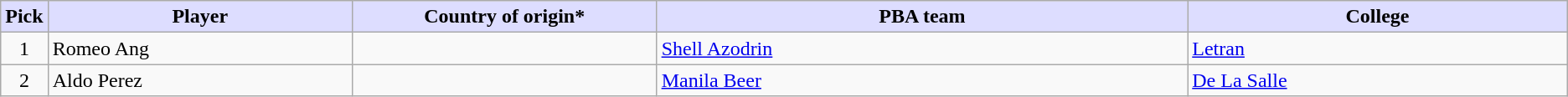<table class="wikitable">
<tr>
<th style="background:#DDDDFF;">Pick</th>
<th style="background:#DDDDFF;" width="20%">Player</th>
<th style="background:#DDDDFF;" width="20%">Country of origin*</th>
<th style="background:#DDDDFF;" width="35%">PBA team</th>
<th style="background:#DDDDFF;" width="25%">College</th>
</tr>
<tr>
<td align=center>1</td>
<td>Romeo Ang</td>
<td></td>
<td><a href='#'>Shell Azodrin</a></td>
<td><a href='#'>Letran</a></td>
</tr>
<tr>
<td align=center>2</td>
<td>Aldo Perez</td>
<td></td>
<td><a href='#'>Manila Beer</a></td>
<td><a href='#'>De La Salle</a></td>
</tr>
</table>
